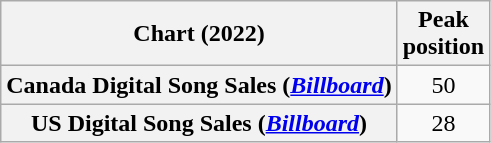<table class="wikitable plainrowheaders" style="text-align:center">
<tr>
<th scope="col">Chart (2022)</th>
<th scope="col">Peak<br>position</th>
</tr>
<tr>
<th scope="row">Canada Digital Song Sales (<em><a href='#'>Billboard</a></em>)</th>
<td>50</td>
</tr>
<tr>
<th scope="row">US Digital Song Sales (<em><a href='#'>Billboard</a></em>)</th>
<td>28</td>
</tr>
</table>
